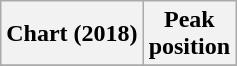<table class="wikitable plainrowheaders" style="text-align:center">
<tr>
<th scope="col">Chart (2018)</th>
<th scope="col">Peak<br> position</th>
</tr>
<tr>
</tr>
</table>
